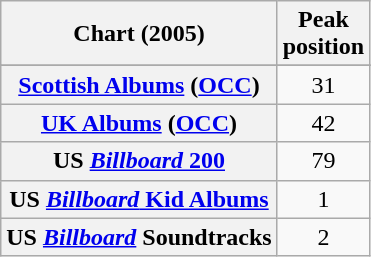<table class="wikitable sortable plainrowheaders" style="text-align:center">
<tr>
<th scope="col">Chart (2005)</th>
<th scope="col">Peak<br>position</th>
</tr>
<tr>
</tr>
<tr>
</tr>
<tr>
<th scope="row"><a href='#'>Scottish Albums</a> (<a href='#'>OCC</a>)</th>
<td style="text-align:center;">31</td>
</tr>
<tr>
<th scope="row"><a href='#'>UK Albums</a> (<a href='#'>OCC</a>)</th>
<td style="text-align:center;">42</td>
</tr>
<tr>
<th scope="row">US <a href='#'><em>Billboard</em> 200</a></th>
<td style="text-align:center;">79</td>
</tr>
<tr>
<th scope="row">US <a href='#'><em>Billboard</em> Kid Albums</a></th>
<td style="text-align:center;">1</td>
</tr>
<tr>
<th scope="row">US <em><a href='#'>Billboard</a></em> Soundtracks</th>
<td style="text-align:center;">2</td>
</tr>
</table>
